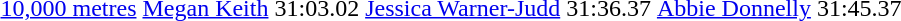<table>
<tr>
<td><a href='#'>10,000 metres</a></td>
<td><a href='#'>Megan Keith</a></td>
<td>31:03.02</td>
<td><a href='#'>Jessica Warner-Judd</a></td>
<td>31:36.37</td>
<td><a href='#'>Abbie Donnelly</a></td>
<td>31:45.37</td>
</tr>
</table>
